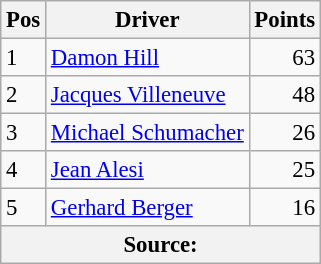<table class="wikitable" style="font-size: 95%;">
<tr>
<th>Pos</th>
<th>Driver</th>
<th>Points</th>
</tr>
<tr>
<td>1</td>
<td> <a href='#'>Damon Hill</a></td>
<td align="right">63</td>
</tr>
<tr>
<td>2</td>
<td> <a href='#'>Jacques Villeneuve</a></td>
<td align="right">48</td>
</tr>
<tr>
<td>3</td>
<td> <a href='#'>Michael Schumacher</a></td>
<td align="right">26</td>
</tr>
<tr>
<td>4</td>
<td> <a href='#'>Jean Alesi</a></td>
<td align="right">25</td>
</tr>
<tr>
<td>5</td>
<td> <a href='#'>Gerhard Berger</a></td>
<td align="right">16</td>
</tr>
<tr>
<th colspan=4>Source: </th>
</tr>
</table>
